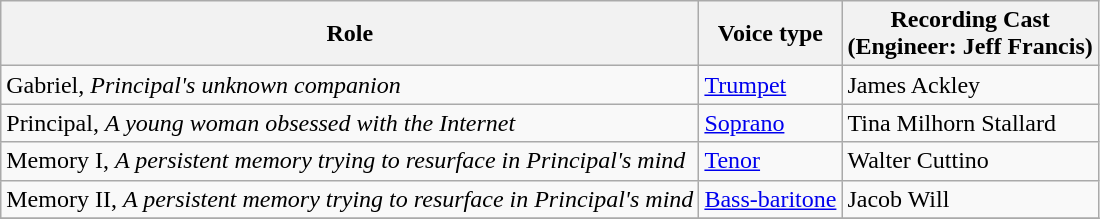<table class="wikitable">
<tr>
<th>Role</th>
<th>Voice type</th>
<th>Recording Cast<br>(Engineer: Jeff Francis)</th>
</tr>
<tr>
<td>Gabriel, <em>Principal's unknown companion</em></td>
<td><a href='#'>Trumpet</a></td>
<td>James Ackley</td>
</tr>
<tr>
<td>Principal, <em>A young woman obsessed with the Internet</em></td>
<td><a href='#'>Soprano</a></td>
<td>Tina Milhorn Stallard</td>
</tr>
<tr>
<td>Memory I, <em>A persistent memory trying to resurface in Principal's mind</em></td>
<td><a href='#'>Tenor</a></td>
<td>Walter Cuttino</td>
</tr>
<tr>
<td>Memory II, <em>A persistent memory trying to resurface in Principal's mind</em></td>
<td><a href='#'>Bass-baritone</a></td>
<td>Jacob Will</td>
</tr>
<tr>
</tr>
</table>
